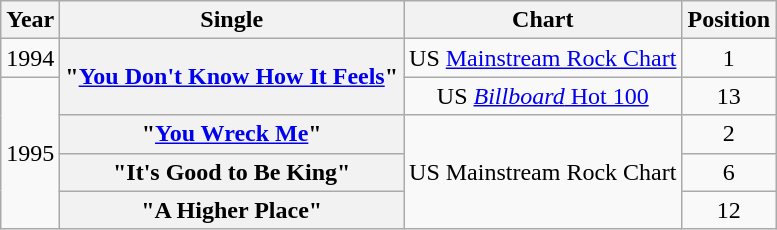<table class="wikitable sortable plainrowheaders" style="text-align:center;">
<tr>
<th scope="col">Year</th>
<th scope="col">Single</th>
<th scope="col">Chart</th>
<th scope="col">Position</th>
</tr>
<tr>
<td>1994</td>
<th scope="row" rowspan="2">"<a href='#'>You Don't Know How It Feels</a>"</th>
<td>US <a href='#'>Mainstream Rock Chart</a></td>
<td>1</td>
</tr>
<tr>
<td rowspan="4">1995</td>
<td>US <a href='#'><em>Billboard</em> Hot 100</a></td>
<td>13</td>
</tr>
<tr>
<th scope="row">"<a href='#'>You Wreck Me</a>"</th>
<td rowspan="3">US Mainstream Rock Chart</td>
<td>2</td>
</tr>
<tr>
<th scope="row">"It's Good to Be King"</th>
<td>6</td>
</tr>
<tr>
<th scope="row">"A Higher Place"</th>
<td>12</td>
</tr>
</table>
